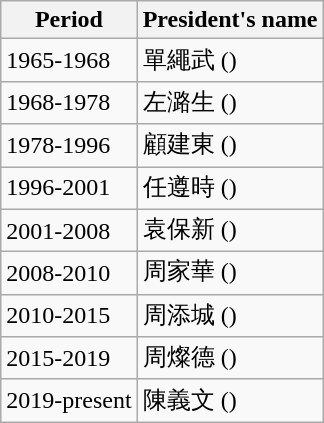<table class="wikitable">
<tr>
<th>Period</th>
<th>President's name</th>
</tr>
<tr>
<td>1965-1968</td>
<td>單繩武 ()</td>
</tr>
<tr>
<td>1968-1978</td>
<td>左潞生 ()</td>
</tr>
<tr>
<td>1978-1996</td>
<td>顧建東 ()</td>
</tr>
<tr>
<td>1996-2001</td>
<td>任遵時 ()</td>
</tr>
<tr>
<td>2001-2008</td>
<td>袁保新 ()</td>
</tr>
<tr>
<td>2008-2010</td>
<td>周家華 ()</td>
</tr>
<tr>
<td>2010-2015</td>
<td>周添城 ()</td>
</tr>
<tr>
<td>2015-2019</td>
<td>周燦德 ()</td>
</tr>
<tr>
<td>2019-present</td>
<td>陳義文 ()</td>
</tr>
</table>
